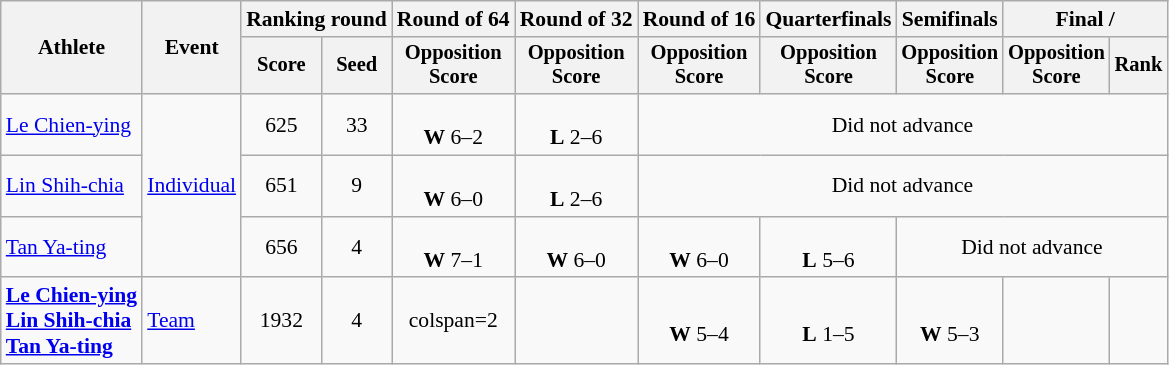<table class="wikitable" style="font-size:90%">
<tr>
<th rowspan=2>Athlete</th>
<th rowspan=2>Event</th>
<th colspan="2">Ranking round</th>
<th>Round of 64</th>
<th>Round of 32</th>
<th>Round of 16</th>
<th>Quarterfinals</th>
<th>Semifinals</th>
<th colspan="2">Final / </th>
</tr>
<tr style="font-size:95%">
<th>Score</th>
<th>Seed</th>
<th>Opposition<br>Score</th>
<th>Opposition<br>Score</th>
<th>Opposition<br>Score</th>
<th>Opposition<br>Score</th>
<th>Opposition<br>Score</th>
<th>Opposition<br>Score</th>
<th>Rank</th>
</tr>
<tr align=center>
<td align=left><a href='#'>Le Chien-ying</a></td>
<td align=left rowspan=3><a href='#'>Individual</a></td>
<td>625</td>
<td>33</td>
<td><br><strong>W</strong> 6–2</td>
<td><br><strong>L</strong> 2–6</td>
<td colspan=5>Did not advance</td>
</tr>
<tr align=center>
<td align=left><a href='#'>Lin Shih-chia</a></td>
<td>651</td>
<td>9</td>
<td><br><strong>W</strong> 6–0</td>
<td><br><strong>L</strong> 2–6</td>
<td colspan=5>Did not advance</td>
</tr>
<tr align=center>
<td align=left><a href='#'>Tan Ya-ting</a></td>
<td>656</td>
<td>4</td>
<td><br><strong>W</strong> 7–1</td>
<td><br><strong>W</strong> 6–0</td>
<td><br><strong>W</strong> 6–0</td>
<td><br><strong>L</strong> 5–6</td>
<td colspan=3>Did not advance</td>
</tr>
<tr align=center>
<td align=left><strong><a href='#'>Le Chien-ying</a><br><a href='#'>Lin Shih-chia</a><br><a href='#'>Tan Ya-ting</a></strong></td>
<td align=left><a href='#'>Team</a></td>
<td>1932</td>
<td>4</td>
<td>colspan=2 </td>
<td></td>
<td><br><strong>W</strong> 5–4</td>
<td><br><strong>L</strong> 1–5</td>
<td><br><strong>W</strong> 5–3</td>
<td></td>
</tr>
</table>
